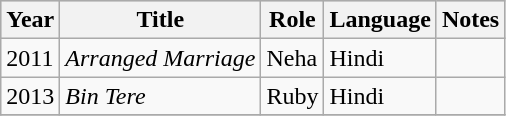<table class="wikitable sortable">
<tr style="background:#ccc; text-align:center;">
<th>Year</th>
<th>Title</th>
<th>Role</th>
<th>Language</th>
<th>Notes</th>
</tr>
<tr>
<td>2011</td>
<td><em>Arranged Marriage</em></td>
<td>Neha</td>
<td>Hindi</td>
<td></td>
</tr>
<tr>
<td>2013</td>
<td><em>Bin Tere</em></td>
<td>Ruby</td>
<td>Hindi</td>
<td></td>
</tr>
<tr>
</tr>
</table>
